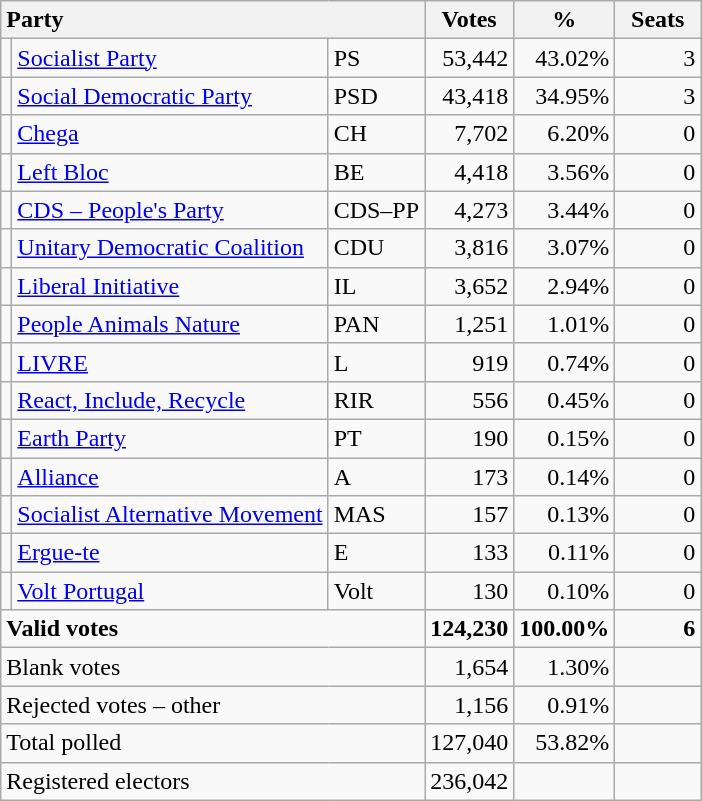<table class="wikitable" border="1" style="text-align:right;">
<tr>
<th style="text-align:left;" colspan=3>Party</th>
<th align=center width="50">Votes</th>
<th align=center width="50">%</th>
<th align=center width="50">Seats</th>
</tr>
<tr>
<td></td>
<td align=left><a href='#'>Socialist Party</a></td>
<td align=left>PS</td>
<td>53,442</td>
<td>43.02%</td>
<td>3</td>
</tr>
<tr>
<td></td>
<td align=left><a href='#'>Social Democratic Party</a></td>
<td align=left>PSD</td>
<td>43,418</td>
<td>34.95%</td>
<td>3</td>
</tr>
<tr>
<td></td>
<td align=left><a href='#'>Chega</a></td>
<td align=left>CH</td>
<td>7,702</td>
<td>6.20%</td>
<td>0</td>
</tr>
<tr>
<td></td>
<td align=left><a href='#'>Left Bloc</a></td>
<td align=left>BE</td>
<td>4,418</td>
<td>3.56%</td>
<td>0</td>
</tr>
<tr>
<td></td>
<td align=left><a href='#'>CDS – People's Party</a></td>
<td align=left style="white-space: nowrap;">CDS–PP</td>
<td>4,273</td>
<td>3.44%</td>
<td>0</td>
</tr>
<tr>
<td></td>
<td align=left style="white-space: nowrap;"><a href='#'>Unitary Democratic Coalition</a></td>
<td align=left>CDU</td>
<td>3,816</td>
<td>3.07%</td>
<td>0</td>
</tr>
<tr>
<td></td>
<td align=left><a href='#'>Liberal Initiative</a></td>
<td align=left>IL</td>
<td>3,652</td>
<td>2.94%</td>
<td>0</td>
</tr>
<tr>
<td></td>
<td align=left><a href='#'>People Animals Nature</a></td>
<td align=left>PAN</td>
<td>1,251</td>
<td>1.01%</td>
<td>0</td>
</tr>
<tr>
<td></td>
<td align=left><a href='#'>LIVRE</a></td>
<td align=left>L</td>
<td>919</td>
<td>0.74%</td>
<td>0</td>
</tr>
<tr>
<td></td>
<td align=left><a href='#'>React, Include, Recycle</a></td>
<td align=left>RIR</td>
<td>556</td>
<td>0.45%</td>
<td>0</td>
</tr>
<tr>
<td></td>
<td align=left><a href='#'>Earth Party</a></td>
<td align=left>PT</td>
<td>190</td>
<td>0.15%</td>
<td>0</td>
</tr>
<tr>
<td></td>
<td align=left><a href='#'>Alliance</a></td>
<td align=left>A</td>
<td>173</td>
<td>0.14%</td>
<td>0</td>
</tr>
<tr>
<td></td>
<td align=left><a href='#'>Socialist Alternative Movement</a></td>
<td align=left>MAS</td>
<td>157</td>
<td>0.13%</td>
<td>0</td>
</tr>
<tr>
<td></td>
<td align=left><a href='#'>Ergue-te</a></td>
<td align=left>E</td>
<td>133</td>
<td>0.11%</td>
<td>0</td>
</tr>
<tr>
<td></td>
<td align=left><a href='#'>Volt Portugal</a></td>
<td align=left>Volt</td>
<td>130</td>
<td>0.10%</td>
<td>0</td>
</tr>
<tr style="font-weight:bold">
<td align=left colspan=3>Valid votes</td>
<td>124,230</td>
<td>100.00%</td>
<td>6</td>
</tr>
<tr>
<td align=left colspan=3>Blank votes</td>
<td>1,654</td>
<td>1.30%</td>
<td></td>
</tr>
<tr>
<td align=left colspan=3>Rejected votes – other</td>
<td>1,156</td>
<td>0.91%</td>
<td></td>
</tr>
<tr>
<td align=left colspan=3>Total polled</td>
<td>127,040</td>
<td>53.82%</td>
<td></td>
</tr>
<tr>
<td align=left colspan=3>Registered electors</td>
<td>236,042</td>
<td></td>
<td></td>
</tr>
</table>
